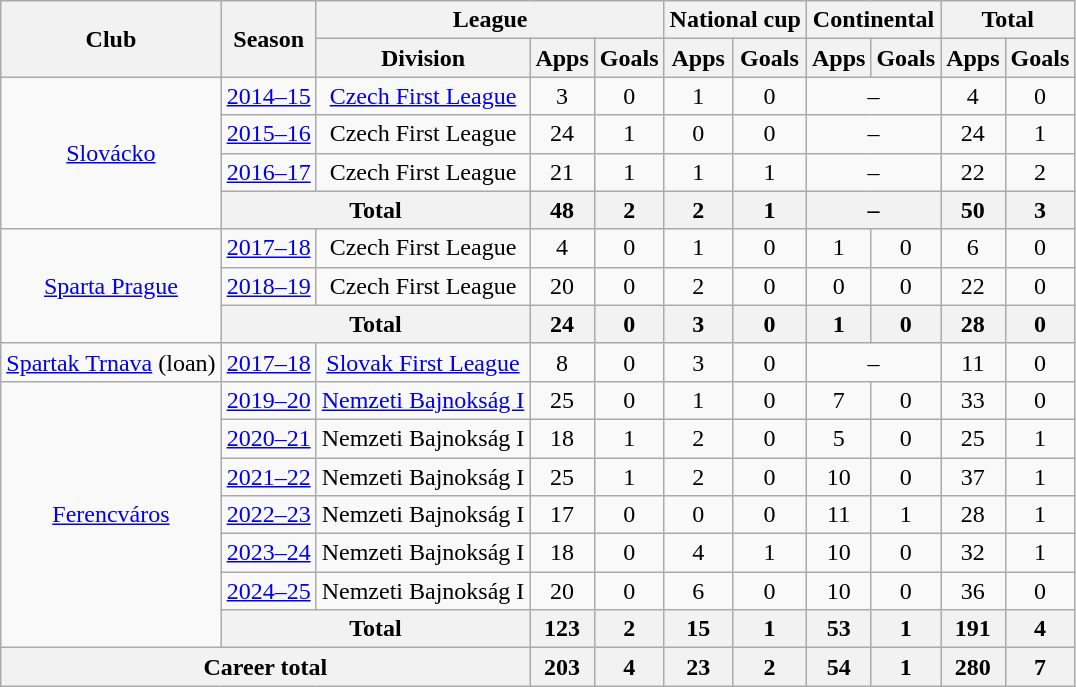<table class="wikitable" style="text-align:center">
<tr>
<th rowspan=2>Club</th>
<th rowspan=2>Season</th>
<th colspan=3>League</th>
<th colspan=2>National cup</th>
<th colspan=2>Continental</th>
<th colspan=2>Total</th>
</tr>
<tr>
<th>Division</th>
<th>Apps</th>
<th>Goals</th>
<th>Apps</th>
<th>Goals</th>
<th>Apps</th>
<th>Goals</th>
<th>Apps</th>
<th>Goals</th>
</tr>
<tr>
<td rowspan=4><a href='#'>Slovácko</a></td>
<td><a href='#'>2014–15</a></td>
<td><a href='#'>Czech First League</a></td>
<td>3</td>
<td>0</td>
<td>1</td>
<td>0</td>
<td colspan=2>–</td>
<td>4</td>
<td>0</td>
</tr>
<tr>
<td><a href='#'>2015–16</a></td>
<td>Czech First League</td>
<td>24</td>
<td>1</td>
<td>0</td>
<td>0</td>
<td colspan=2>–</td>
<td>24</td>
<td>1</td>
</tr>
<tr>
<td><a href='#'>2016–17</a></td>
<td>Czech First League</td>
<td>21</td>
<td>1</td>
<td>1</td>
<td>1</td>
<td colspan=2>–</td>
<td>22</td>
<td>2</td>
</tr>
<tr>
<th colspan=2>Total</th>
<th>48</th>
<th>2</th>
<th>2</th>
<th>1</th>
<th colspan=2>–</th>
<th>50</th>
<th>3</th>
</tr>
<tr>
<td rowspan=3><a href='#'>Sparta Prague</a></td>
<td><a href='#'>2017–18</a></td>
<td>Czech First League</td>
<td>4</td>
<td>0</td>
<td>1</td>
<td>0</td>
<td>1</td>
<td>0</td>
<td>6</td>
<td>0</td>
</tr>
<tr>
<td><a href='#'>2018–19</a></td>
<td>Czech First League</td>
<td>20</td>
<td>0</td>
<td>2</td>
<td>0</td>
<td>0</td>
<td>0</td>
<td>22</td>
<td>0</td>
</tr>
<tr>
<th colspan=2>Total</th>
<th>24</th>
<th>0</th>
<th>3</th>
<th>0</th>
<th>1</th>
<th>0</th>
<th>28</th>
<th>0</th>
</tr>
<tr>
<td><a href='#'>Spartak Trnava</a> (loan)</td>
<td><a href='#'>2017–18</a></td>
<td><a href='#'>Slovak First League</a></td>
<td>8</td>
<td>0</td>
<td>3</td>
<td>0</td>
<td colspan=2>–</td>
<td>11</td>
<td>0</td>
</tr>
<tr>
<td rowspan=7><a href='#'>Ferencváros</a></td>
<td><a href='#'>2019–20</a></td>
<td><a href='#'>Nemzeti Bajnokság I</a></td>
<td>25</td>
<td>0</td>
<td>1</td>
<td>0</td>
<td>7</td>
<td>0</td>
<td>33</td>
<td>0</td>
</tr>
<tr>
<td><a href='#'>2020–21</a></td>
<td>Nemzeti Bajnokság I</td>
<td>18</td>
<td>1</td>
<td>2</td>
<td>0</td>
<td>5</td>
<td>0</td>
<td>25</td>
<td>1</td>
</tr>
<tr>
<td><a href='#'>2021–22</a></td>
<td>Nemzeti Bajnokság I</td>
<td>25</td>
<td>1</td>
<td>2</td>
<td>0</td>
<td>10</td>
<td>0</td>
<td>37</td>
<td>1</td>
</tr>
<tr>
<td><a href='#'>2022–23</a></td>
<td>Nemzeti Bajnokság I</td>
<td>17</td>
<td>0</td>
<td>0</td>
<td>0</td>
<td>11</td>
<td>1</td>
<td>28</td>
<td>1</td>
</tr>
<tr>
<td><a href='#'>2023–24</a></td>
<td>Nemzeti Bajnokság I</td>
<td>18</td>
<td>0</td>
<td>4</td>
<td>1</td>
<td>10</td>
<td>0</td>
<td>32</td>
<td>1</td>
</tr>
<tr>
<td><a href='#'>2024–25</a></td>
<td>Nemzeti Bajnokság I</td>
<td>20</td>
<td>0</td>
<td>6</td>
<td>0</td>
<td>10</td>
<td>0</td>
<td>36</td>
<td>0</td>
</tr>
<tr>
<th colspan=2>Total</th>
<th>123</th>
<th>2</th>
<th>15</th>
<th>1</th>
<th>53</th>
<th>1</th>
<th>191</th>
<th>4</th>
</tr>
<tr>
<th colspan=3>Career total</th>
<th>203</th>
<th>4</th>
<th>23</th>
<th>2</th>
<th>54</th>
<th>1</th>
<th>280</th>
<th>7</th>
</tr>
</table>
